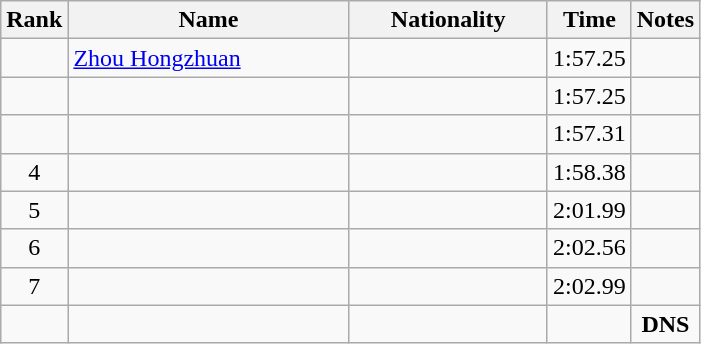<table class="wikitable sortable" style="text-align:center">
<tr>
<th>Rank</th>
<th style="width:180px">Name</th>
<th style="width:125px">Nationality</th>
<th>Time</th>
<th>Notes</th>
</tr>
<tr>
<td></td>
<td style="text-align:left;"><a href='#'>Zhou Hongzhuan</a></td>
<td style="text-align:left;"></td>
<td>1:57.25</td>
<td></td>
</tr>
<tr>
<td></td>
<td style="text-align:left;"></td>
<td style="text-align:left;"></td>
<td>1:57.25</td>
<td></td>
</tr>
<tr>
<td></td>
<td style="text-align:left;"></td>
<td style="text-align:left;"></td>
<td>1:57.31</td>
<td></td>
</tr>
<tr>
<td>4</td>
<td style="text-align:left;"></td>
<td style="text-align:left;"></td>
<td>1:58.38</td>
<td></td>
</tr>
<tr>
<td>5</td>
<td style="text-align:left;"></td>
<td style="text-align:left;"></td>
<td>2:01.99</td>
<td></td>
</tr>
<tr>
<td>6</td>
<td style="text-align:left;"></td>
<td style="text-align:left;"></td>
<td>2:02.56</td>
<td></td>
</tr>
<tr>
<td>7</td>
<td style="text-align:left;"></td>
<td style="text-align:left;"></td>
<td>2:02.99</td>
<td></td>
</tr>
<tr>
<td></td>
<td style="text-align:left;"></td>
<td style="text-align:left;"></td>
<td></td>
<td><strong>DNS</strong></td>
</tr>
</table>
